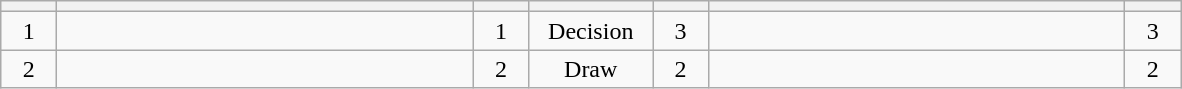<table class="wikitable" style="text-align: center;">
<tr>
<th width=30></th>
<th width=270></th>
<th width=30></th>
<th width=75></th>
<th width=30></th>
<th width=270></th>
<th width=30></th>
</tr>
<tr>
<td>1</td>
<td align=left><strong></strong></td>
<td>1</td>
<td>Decision</td>
<td>3</td>
<td align=left></td>
<td>3</td>
</tr>
<tr>
<td>2</td>
<td align=left></td>
<td>2</td>
<td>Draw</td>
<td>2</td>
<td align=left></td>
<td>2</td>
</tr>
</table>
